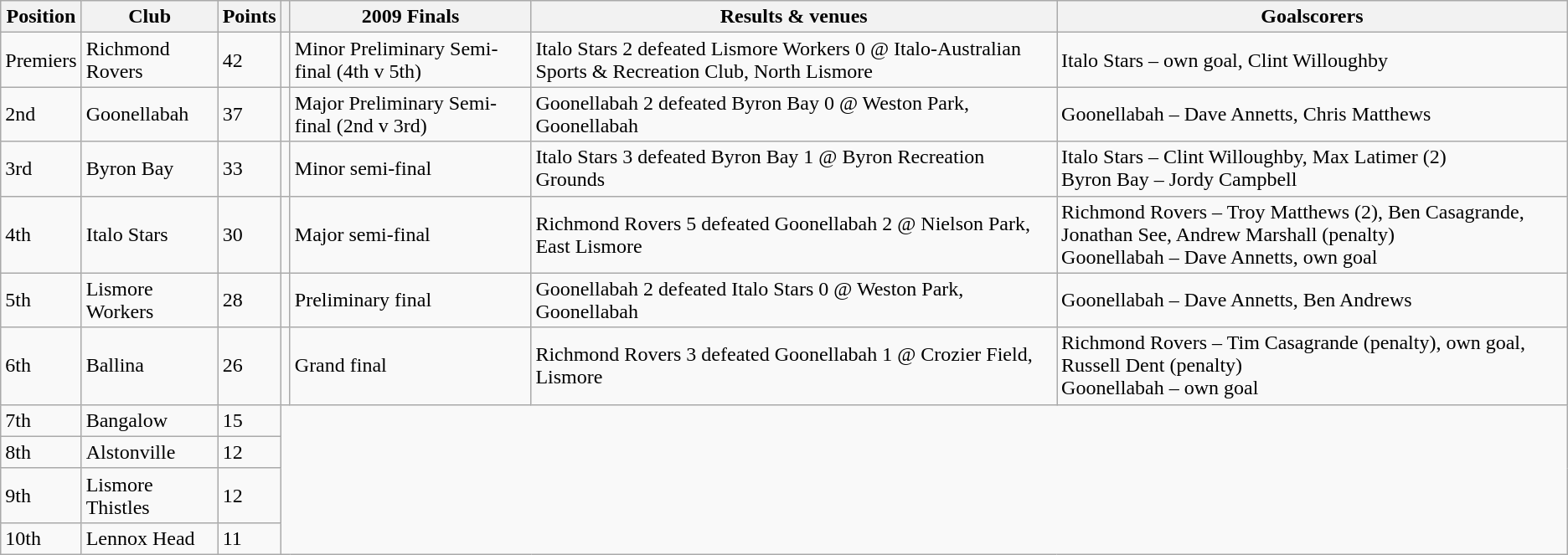<table class="wikitable">
<tr>
<th>Position</th>
<th>Club</th>
<th>Points</th>
<th></th>
<th>2009 Finals</th>
<th>Results & venues</th>
<th>Goalscorers</th>
</tr>
<tr>
<td>Premiers</td>
<td>Richmond Rovers</td>
<td>42</td>
<td></td>
<td>Minor Preliminary Semi-final (4th v 5th)</td>
<td>Italo Stars 2 defeated Lismore Workers 0 @ Italo-Australian Sports & Recreation Club, North Lismore</td>
<td>Italo Stars – own goal, Clint Willoughby</td>
</tr>
<tr>
<td>2nd</td>
<td>Goonellabah</td>
<td>37</td>
<td></td>
<td>Major Preliminary Semi-final (2nd v 3rd)</td>
<td>Goonellabah 2 defeated Byron Bay 0 @ Weston Park, Goonellabah</td>
<td>Goonellabah – Dave Annetts, Chris Matthews</td>
</tr>
<tr>
<td>3rd</td>
<td>Byron Bay</td>
<td>33</td>
<td></td>
<td>Minor semi-final</td>
<td>Italo Stars 3 defeated Byron Bay 1 @ Byron Recreation Grounds</td>
<td>Italo Stars – Clint Willoughby, Max Latimer (2)<br>Byron Bay – Jordy Campbell</td>
</tr>
<tr>
<td>4th</td>
<td>Italo Stars</td>
<td>30</td>
<td></td>
<td>Major semi-final</td>
<td>Richmond Rovers 5 defeated Goonellabah 2 @ Nielson Park, East Lismore</td>
<td>Richmond Rovers – Troy Matthews (2), Ben Casagrande, Jonathan See, Andrew Marshall (penalty)<br>Goonellabah – Dave Annetts, own goal</td>
</tr>
<tr>
<td>5th</td>
<td>Lismore Workers</td>
<td>28</td>
<td></td>
<td>Preliminary final</td>
<td>Goonellabah 2 defeated Italo Stars 0 @ Weston Park, Goonellabah</td>
<td>Goonellabah – Dave Annetts, Ben Andrews</td>
</tr>
<tr>
<td>6th</td>
<td>Ballina</td>
<td>26</td>
<td></td>
<td>Grand final</td>
<td>Richmond Rovers 3 defeated Goonellabah 1 @ Crozier Field, Lismore</td>
<td>Richmond Rovers – Tim Casagrande (penalty), own goal, Russell Dent (penalty)<br>Goonellabah – own goal</td>
</tr>
<tr>
<td>7th</td>
<td>Bangalow</td>
<td>15</td>
</tr>
<tr>
<td>8th</td>
<td>Alstonville</td>
<td>12</td>
</tr>
<tr>
<td>9th</td>
<td>Lismore Thistles</td>
<td>12</td>
</tr>
<tr>
<td>10th</td>
<td>Lennox Head</td>
<td>11</td>
</tr>
</table>
